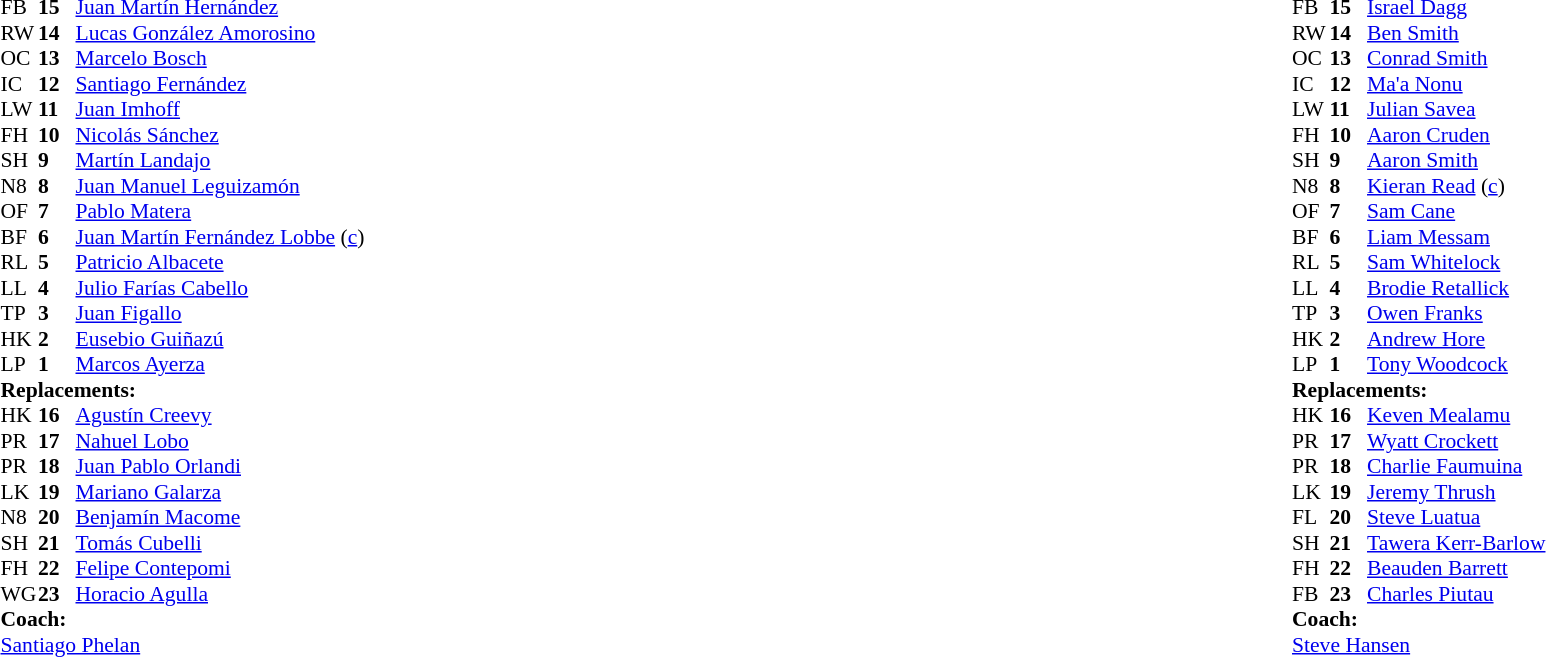<table width="100%">
<tr>
<td valign="top" width="50%"><br><table style="font-size: 90%" cellspacing="0" cellpadding="0">
<tr>
<th width="25"></th>
<th width="25"></th>
</tr>
<tr>
<td>FB</td>
<td><strong>15</strong></td>
<td><a href='#'>Juan Martín Hernández</a></td>
</tr>
<tr>
<td>RW</td>
<td><strong>14</strong></td>
<td><a href='#'>Lucas González Amorosino</a></td>
<td></td>
<td></td>
</tr>
<tr>
<td>OC</td>
<td><strong>13</strong></td>
<td><a href='#'>Marcelo Bosch</a></td>
</tr>
<tr>
<td>IC</td>
<td><strong>12</strong></td>
<td><a href='#'>Santiago Fernández</a></td>
<td></td>
<td></td>
</tr>
<tr>
<td>LW</td>
<td><strong>11</strong></td>
<td><a href='#'>Juan Imhoff</a></td>
</tr>
<tr>
<td>FH</td>
<td><strong>10</strong></td>
<td><a href='#'>Nicolás Sánchez</a></td>
</tr>
<tr>
<td>SH</td>
<td><strong>9</strong></td>
<td><a href='#'>Martín Landajo</a></td>
</tr>
<tr>
<td>N8</td>
<td><strong>8</strong></td>
<td><a href='#'>Juan Manuel Leguizamón</a></td>
<td></td>
<td></td>
</tr>
<tr>
<td>OF</td>
<td><strong>7</strong></td>
<td><a href='#'>Pablo Matera</a></td>
</tr>
<tr>
<td>BF</td>
<td><strong>6</strong></td>
<td><a href='#'>Juan Martín Fernández Lobbe</a> (<a href='#'>c</a>)</td>
</tr>
<tr>
<td>RL</td>
<td><strong>5</strong></td>
<td><a href='#'>Patricio Albacete</a></td>
</tr>
<tr>
<td>LL</td>
<td><strong>4</strong></td>
<td><a href='#'>Julio Farías Cabello</a></td>
<td></td>
<td></td>
</tr>
<tr>
<td>TP</td>
<td><strong>3</strong></td>
<td><a href='#'>Juan Figallo</a></td>
<td></td>
<td></td>
</tr>
<tr>
<td>HK</td>
<td><strong>2</strong></td>
<td><a href='#'>Eusebio Guiñazú</a></td>
<td></td>
<td></td>
</tr>
<tr>
<td>LP</td>
<td><strong>1</strong></td>
<td><a href='#'>Marcos Ayerza</a></td>
<td></td>
<td></td>
</tr>
<tr>
<td colspan="3"><strong>Replacements:</strong></td>
</tr>
<tr>
<td>HK</td>
<td><strong>16</strong></td>
<td><a href='#'>Agustín Creevy</a></td>
<td></td>
<td></td>
</tr>
<tr>
<td>PR</td>
<td><strong>17</strong></td>
<td><a href='#'>Nahuel Lobo</a></td>
<td></td>
<td></td>
</tr>
<tr>
<td>PR</td>
<td><strong>18</strong></td>
<td><a href='#'>Juan Pablo Orlandi</a></td>
<td></td>
<td></td>
</tr>
<tr>
<td>LK</td>
<td><strong>19</strong></td>
<td><a href='#'>Mariano Galarza</a></td>
<td></td>
<td></td>
</tr>
<tr>
<td>N8</td>
<td><strong>20</strong></td>
<td><a href='#'>Benjamín Macome</a></td>
<td></td>
<td></td>
</tr>
<tr>
<td>SH</td>
<td><strong>21</strong></td>
<td><a href='#'>Tomás Cubelli</a></td>
</tr>
<tr>
<td>FH</td>
<td><strong>22</strong></td>
<td><a href='#'>Felipe Contepomi</a></td>
<td></td>
<td></td>
</tr>
<tr>
<td>WG</td>
<td><strong>23</strong></td>
<td><a href='#'>Horacio Agulla</a></td>
<td></td>
<td></td>
</tr>
<tr>
<td colspan="3"><strong>Coach:</strong></td>
</tr>
<tr>
<td colspan="4"> <a href='#'>Santiago Phelan</a></td>
</tr>
</table>
</td>
<td valign="top"></td>
<td valign="top" width="50%"><br><table style="font-size: 90%" cellspacing="0" cellpadding="0" align="center">
<tr>
<th width="25"></th>
<th width="25"></th>
</tr>
<tr>
<td>FB</td>
<td><strong>15</strong></td>
<td><a href='#'>Israel Dagg</a></td>
</tr>
<tr>
<td>RW</td>
<td><strong>14</strong></td>
<td><a href='#'>Ben Smith</a></td>
</tr>
<tr>
<td>OC</td>
<td><strong>13</strong></td>
<td><a href='#'>Conrad Smith</a></td>
</tr>
<tr>
<td>IC</td>
<td><strong>12</strong></td>
<td><a href='#'>Ma'a Nonu</a></td>
<td></td>
<td></td>
</tr>
<tr>
<td>LW</td>
<td><strong>11</strong></td>
<td><a href='#'>Julian Savea</a></td>
</tr>
<tr>
<td>FH</td>
<td><strong>10</strong></td>
<td><a href='#'>Aaron Cruden</a></td>
<td></td>
<td></td>
</tr>
<tr>
<td>SH</td>
<td><strong>9</strong></td>
<td><a href='#'>Aaron Smith</a></td>
<td></td>
<td></td>
</tr>
<tr>
<td>N8</td>
<td><strong>8</strong></td>
<td><a href='#'>Kieran Read</a> (<a href='#'>c</a>)</td>
</tr>
<tr>
<td>OF</td>
<td><strong>7</strong></td>
<td><a href='#'>Sam Cane</a></td>
</tr>
<tr>
<td>BF</td>
<td><strong>6</strong></td>
<td><a href='#'>Liam Messam</a></td>
<td></td>
<td></td>
</tr>
<tr>
<td>RL</td>
<td><strong>5</strong></td>
<td><a href='#'>Sam Whitelock</a></td>
</tr>
<tr>
<td>LL</td>
<td><strong>4</strong></td>
<td><a href='#'>Brodie Retallick</a></td>
<td></td>
<td></td>
</tr>
<tr>
<td>TP</td>
<td><strong>3</strong></td>
<td><a href='#'>Owen Franks</a></td>
<td></td>
<td></td>
</tr>
<tr>
<td>HK</td>
<td><strong>2</strong></td>
<td><a href='#'>Andrew Hore</a></td>
<td></td>
<td></td>
</tr>
<tr>
<td>LP</td>
<td><strong>1</strong></td>
<td><a href='#'>Tony Woodcock</a></td>
<td></td>
<td></td>
</tr>
<tr>
<td colspan="3"><strong>Replacements:</strong></td>
</tr>
<tr>
<td>HK</td>
<td><strong>16</strong></td>
<td><a href='#'>Keven Mealamu</a></td>
<td></td>
<td></td>
</tr>
<tr>
<td>PR</td>
<td><strong>17</strong></td>
<td><a href='#'>Wyatt Crockett</a></td>
<td></td>
<td></td>
</tr>
<tr>
<td>PR</td>
<td><strong>18</strong></td>
<td><a href='#'>Charlie Faumuina</a></td>
<td></td>
<td></td>
</tr>
<tr>
<td>LK</td>
<td><strong>19</strong></td>
<td><a href='#'>Jeremy Thrush</a></td>
<td></td>
<td></td>
</tr>
<tr>
<td>FL</td>
<td><strong>20</strong></td>
<td><a href='#'>Steve Luatua</a></td>
<td></td>
<td></td>
</tr>
<tr>
<td>SH</td>
<td><strong>21</strong></td>
<td><a href='#'>Tawera Kerr-Barlow</a></td>
<td></td>
<td></td>
</tr>
<tr>
<td>FH</td>
<td><strong>22</strong></td>
<td><a href='#'>Beauden Barrett</a></td>
<td></td>
<td></td>
</tr>
<tr>
<td>FB</td>
<td><strong>23</strong></td>
<td><a href='#'>Charles Piutau</a></td>
<td></td>
<td></td>
</tr>
<tr>
<td colspan="3"><strong>Coach:</strong></td>
</tr>
<tr>
<td colspan="4"> <a href='#'>Steve Hansen</a></td>
</tr>
</table>
</td>
</tr>
</table>
